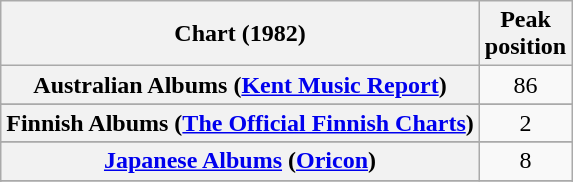<table class="wikitable sortable plainrowheaders">
<tr>
<th>Chart (1982)</th>
<th>Peak<br>position</th>
</tr>
<tr>
<th scope="row">Australian Albums (<a href='#'>Kent Music Report</a>)</th>
<td align="center">86</td>
</tr>
<tr>
</tr>
<tr>
</tr>
<tr>
<th scope="row">Finnish Albums (<a href='#'>The Official Finnish Charts</a>)</th>
<td align="center">2</td>
</tr>
<tr>
</tr>
<tr>
<th scope="row"><a href='#'>Japanese Albums</a> (<a href='#'>Oricon</a>)</th>
<td align="center">8</td>
</tr>
<tr>
</tr>
<tr>
</tr>
<tr>
</tr>
<tr>
</tr>
</table>
